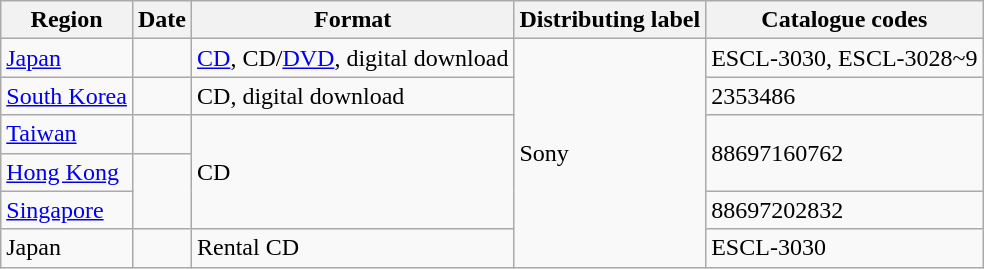<table class="wikitable">
<tr>
<th>Region</th>
<th>Date</th>
<th>Format</th>
<th>Distributing label</th>
<th>Catalogue codes</th>
</tr>
<tr>
<td><a href='#'>Japan</a></td>
<td></td>
<td><a href='#'>CD</a>, CD/<a href='#'>DVD</a>, digital download</td>
<td rowspan=6>Sony</td>
<td>ESCL-3030, ESCL-3028~9</td>
</tr>
<tr>
<td><a href='#'>South Korea</a></td>
<td></td>
<td>CD, digital download</td>
<td>2353486</td>
</tr>
<tr>
<td><a href='#'>Taiwan</a></td>
<td></td>
<td rowspan=3>CD</td>
<td rowspan=2>88697160762</td>
</tr>
<tr>
<td><a href='#'>Hong Kong</a></td>
<td rowspan=2></td>
</tr>
<tr>
<td><a href='#'>Singapore</a></td>
<td>88697202832</td>
</tr>
<tr>
<td>Japan</td>
<td></td>
<td>Rental CD</td>
<td>ESCL-3030</td>
</tr>
</table>
